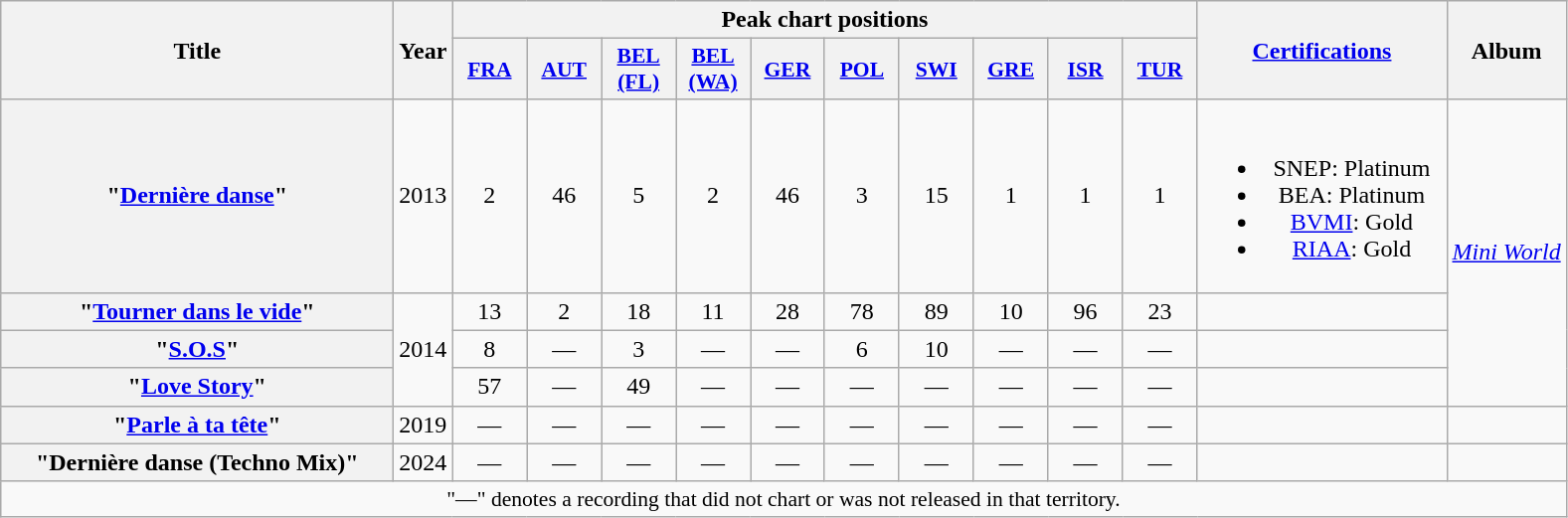<table class="wikitable plainrowheaders" style="text-align:center;" border="1">
<tr>
<th scope="col" rowspan="2" style="width:16em;">Title</th>
<th scope="col" rowspan="2">Year</th>
<th scope="col" colspan="10">Peak chart positions</th>
<th scope="col" rowspan="2" style="width:10em;"><a href='#'>Certifications</a></th>
<th scope="col" rowspan="2">Album</th>
</tr>
<tr>
<th scope="col" style="width:3em;font-size:90%;"><a href='#'>FRA</a><br></th>
<th scope="col" style="width:3em;font-size:90%;"><a href='#'>AUT</a></th>
<th scope="col" style="width:3em;font-size:90%;"><a href='#'>BEL<br>(FL)</a><br></th>
<th scope="col" style="width:3em;font-size:90%;"><a href='#'>BEL<br>(WA)</a><br></th>
<th scope="col" style="width:3em;font-size:90%;"><a href='#'>GER</a><br></th>
<th scope="col" style="width:3em;font-size:90%;"><a href='#'>POL</a><br></th>
<th scope="col" style="width:3em;font-size:90%;"><a href='#'>SWI</a><br></th>
<th scope="col" style="width:3em;font-size:90%;"><a href='#'>GRE</a><br></th>
<th scope="col" style="width:3em;font-size:90%;"><a href='#'>ISR</a><br></th>
<th scope="col" style="width:3em;font-size:90%;"><a href='#'>TUR</a><br></th>
</tr>
<tr>
<th scope="row">"<a href='#'>Dernière danse</a>"</th>
<td>2013</td>
<td>2</td>
<td>46</td>
<td>5</td>
<td>2</td>
<td>46</td>
<td>3</td>
<td>15</td>
<td>1</td>
<td>1</td>
<td>1</td>
<td><br><ul><li>SNEP: Platinum</li><li>BEA: Platinum</li><li><a href='#'>BVMI</a>: Gold</li><li><a href='#'>RIAA</a>: Gold</li></ul></td>
<td rowspan="4"><em><a href='#'>Mini World</a></em></td>
</tr>
<tr>
<th scope="row">"<a href='#'>Tourner dans le vide</a>"</th>
<td rowspan="3">2014</td>
<td>13</td>
<td>2</td>
<td>18</td>
<td>11</td>
<td>28</td>
<td>78</td>
<td>89</td>
<td>10</td>
<td>96</td>
<td>23</td>
<td></td>
</tr>
<tr>
<th scope="row">"<a href='#'>S.O.S</a>"</th>
<td>8</td>
<td>—</td>
<td>3</td>
<td>—</td>
<td>—</td>
<td>6</td>
<td>10</td>
<td>—</td>
<td>—</td>
<td>—</td>
<td></td>
</tr>
<tr>
<th scope="row">"<a href='#'>Love Story</a>"</th>
<td>57</td>
<td>—</td>
<td>49</td>
<td>—</td>
<td>—</td>
<td>—</td>
<td>—</td>
<td>—</td>
<td>—</td>
<td>—</td>
</tr>
<tr>
<th scope="row">"<a href='#'>Parle à ta tête</a>"</th>
<td>2019</td>
<td>—</td>
<td>—</td>
<td>—</td>
<td>—</td>
<td>—</td>
<td>—</td>
<td>—</td>
<td>—</td>
<td>—</td>
<td>—</td>
<td></td>
<td></td>
</tr>
<tr>
<th scope="row">"Dernière danse (Techno Mix)"</th>
<td>2024</td>
<td>—</td>
<td>—</td>
<td>—</td>
<td>—</td>
<td>—</td>
<td>—</td>
<td>—</td>
<td>—</td>
<td>—</td>
<td>—</td>
<td></td>
<td></td>
</tr>
<tr>
<td colspan="14" style="font-size:90%">"—" denotes a recording that did not chart or was not released in that territory.</td>
</tr>
</table>
